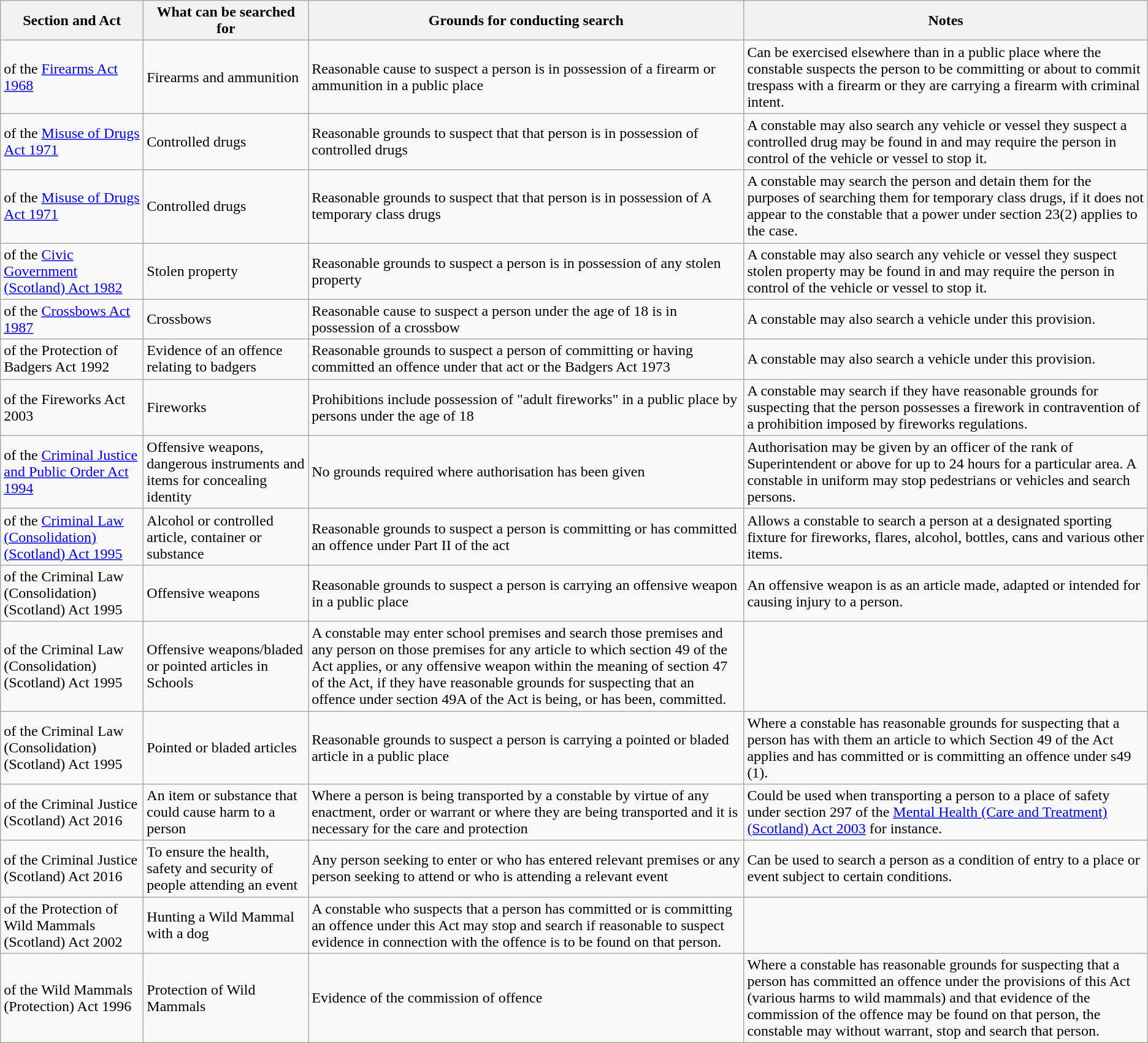<table class="wikitable sortable" style="text-align:left">
<tr>
<th>Section and Act</th>
<th>What can be searched for</th>
<th>Grounds for conducting search</th>
<th>Notes</th>
</tr>
<tr>
<td> of the <a href='#'>Firearms Act 1968</a></td>
<td>Firearms and ammunition</td>
<td>Reasonable cause to suspect a person is in possession of a firearm or ammunition in a public place</td>
<td>Can be exercised elsewhere than in a public place where the constable suspects the person to be committing or about to commit trespass with a firearm or they are carrying a firearm with criminal intent.</td>
</tr>
<tr>
<td> of the <a href='#'>Misuse of Drugs Act 1971</a></td>
<td>Controlled drugs</td>
<td>Reasonable grounds to suspect that that person is in possession of controlled drugs</td>
<td>A constable may also search any vehicle or vessel they suspect a controlled drug may be found in and may require the person in control of the vehicle or vessel to stop it.</td>
</tr>
<tr>
<td> of the <a href='#'>Misuse of Drugs Act 1971</a></td>
<td>Controlled drugs</td>
<td>Reasonable grounds to suspect that that person is in possession of A temporary class drugs</td>
<td>A constable may search the person and detain them for the purposes of searching them for temporary class drugs, if it does not appear to the constable that a power under section 23(2) applies to the case.</td>
</tr>
<tr>
<td> of the <a href='#'>Civic Government (Scotland) Act 1982</a></td>
<td>Stolen property</td>
<td>Reasonable grounds to suspect a person is in possession of any stolen property</td>
<td>A constable may also search any vehicle or vessel they suspect stolen property may be found in and may require the person in control of the vehicle or vessel to stop it.</td>
</tr>
<tr>
<td> of the <a href='#'>Crossbows Act 1987</a></td>
<td>Crossbows</td>
<td>Reasonable cause to suspect a person under the age of 18 is in possession of a crossbow</td>
<td>A constable may also search a vehicle under this provision.</td>
</tr>
<tr>
<td> of the Protection of Badgers Act 1992</td>
<td>Evidence of an offence relating to badgers</td>
<td>Reasonable grounds to suspect a person of committing or having committed an offence under that act or the Badgers Act 1973</td>
<td>A constable may also search a vehicle under this provision.</td>
</tr>
<tr>
<td> of the Fireworks Act 2003</td>
<td>Fireworks</td>
<td>Prohibitions include possession of "adult fireworks" in a public place by persons under the age of 18</td>
<td>A constable may search if they have reasonable grounds for suspecting that the person possesses a firework in contravention of a prohibition imposed by fireworks regulations.</td>
</tr>
<tr>
<td> of the <a href='#'>Criminal Justice and Public Order Act 1994</a></td>
<td>Offensive weapons, dangerous instruments and items for concealing identity</td>
<td>No grounds required where authorisation has been given</td>
<td>Authorisation may be given by an officer of the rank of Superintendent or above for up to 24 hours for a particular area. A constable in uniform may stop pedestrians or vehicles and search persons.</td>
</tr>
<tr>
<td> of the <a href='#'>Criminal Law (Consolidation) (Scotland) Act 1995</a></td>
<td>Alcohol or controlled article, container or substance</td>
<td>Reasonable grounds to suspect a person is committing or has committed an offence under Part II of the act</td>
<td>Allows a constable to search a person at a designated sporting fixture for fireworks, flares, alcohol, bottles, cans and various other items.</td>
</tr>
<tr>
<td> of the Criminal Law (Consolidation) (Scotland) Act 1995</td>
<td>Offensive weapons</td>
<td>Reasonable grounds to suspect a person is carrying an offensive weapon in a public place</td>
<td>An offensive weapon is  as an article made, adapted or intended for causing injury to a person.</td>
</tr>
<tr>
<td> of the Criminal Law (Consolidation) (Scotland) Act 1995</td>
<td>Offensive weapons/bladed or pointed articles in Schools</td>
<td>A constable may enter school premises and search those premises and any person on those premises for any article to which section 49 of the Act applies, or any offensive weapon within the meaning of section 47 of the Act, if they have reasonable grounds for suspecting that an offence under section 49A of the Act is being, or has been, committed.</td>
<td></td>
</tr>
<tr>
<td> of the Criminal Law (Consolidation) (Scotland) Act 1995</td>
<td>Pointed or bladed articles</td>
<td>Reasonable grounds to suspect a person is carrying a pointed or bladed article in a public place</td>
<td>Where a constable has reasonable grounds for suspecting that a person has with them an article to which Section 49 of the Act applies and has committed or is committing an offence under s49 (1).</td>
</tr>
<tr>
<td> of the Criminal Justice (Scotland) Act 2016</td>
<td>An item or substance that could cause harm to a person</td>
<td>Where a person is being transported by a constable by virtue of any enactment, order or warrant or where they are being transported and it is necessary for the care and protection</td>
<td>Could be used when transporting a person to a place of safety under section 297 of the <a href='#'>Mental Health (Care and Treatment) (Scotland) Act 2003</a> for instance.</td>
</tr>
<tr>
<td> of the Criminal Justice (Scotland) Act 2016</td>
<td>To ensure the health, safety and security of people attending an event</td>
<td>Any person seeking to enter or who has entered relevant premises or any person seeking to attend or who is attending a relevant event</td>
<td>Can be used to search a person as a condition of entry to a place or event subject to certain conditions.</td>
</tr>
<tr>
<td> of the Protection of Wild Mammals (Scotland) Act 2002</td>
<td>Hunting a Wild Mammal with a dog</td>
<td>A constable who suspects that a person has committed or is committing an offence under this Act may stop and search if reasonable to suspect evidence in connection with the offence is to be found on that person.</td>
<td></td>
</tr>
<tr>
<td> of the Wild Mammals (Protection) Act 1996</td>
<td>Protection of Wild Mammals</td>
<td>Evidence of the commission of offence</td>
<td>Where a constable has reasonable grounds for suspecting that a person has committed an offence under the provisions of this Act (various harms to wild mammals) and that evidence of the commission of the offence may be found on that person, the constable may without warrant, stop and search that person.</td>
</tr>
</table>
